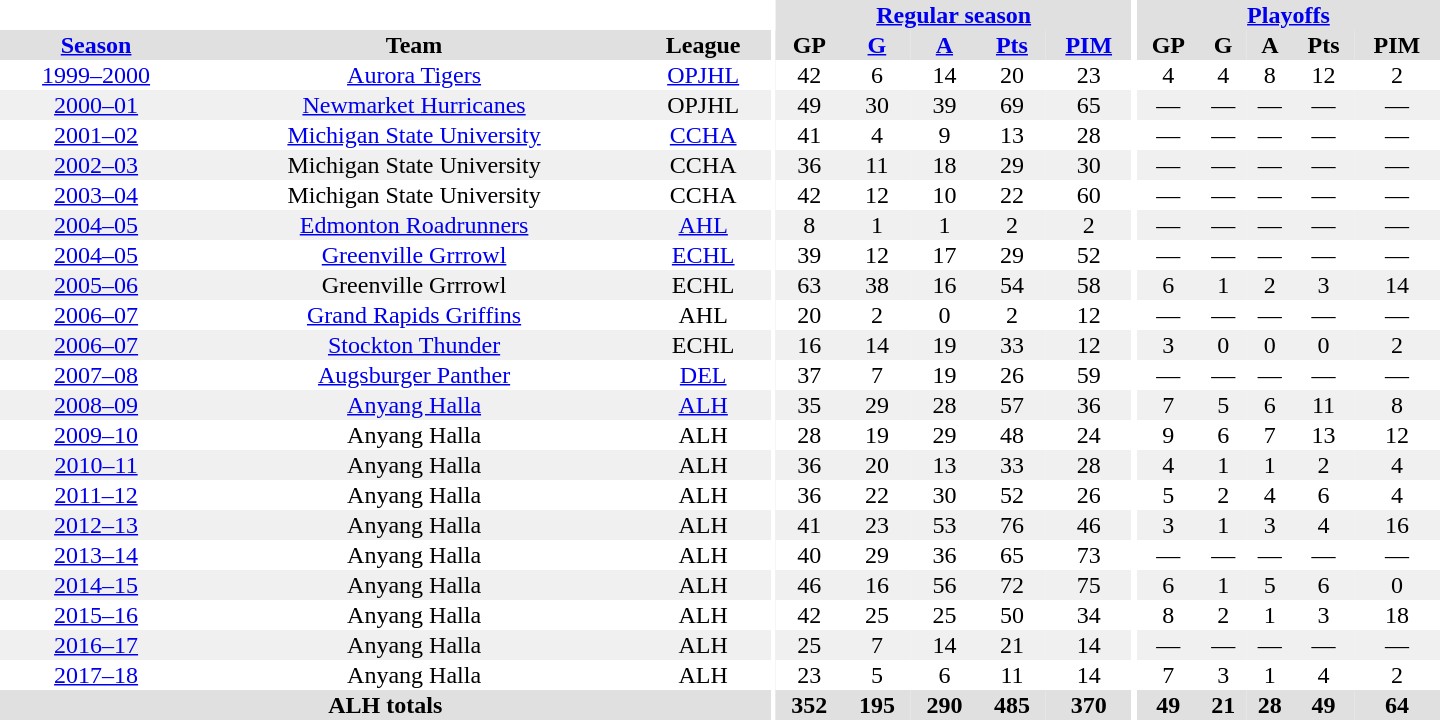<table border="0" cellpadding="1" cellspacing="0" style="text-align:center; width:60em">
<tr bgcolor="#e0e0e0">
<th colspan="3"  bgcolor="#ffffff"></th>
<th rowspan="100" bgcolor="#ffffff"></th>
<th colspan="5"><a href='#'>Regular season</a></th>
<th rowspan="100" bgcolor="#ffffff"></th>
<th colspan="5"><a href='#'>Playoffs</a></th>
</tr>
<tr bgcolor="#e0e0e0">
<th><a href='#'>Season</a></th>
<th>Team</th>
<th>League</th>
<th>GP</th>
<th><a href='#'>G</a></th>
<th><a href='#'>A</a></th>
<th><a href='#'>Pts</a></th>
<th><a href='#'>PIM</a></th>
<th>GP</th>
<th>G</th>
<th>A</th>
<th>Pts</th>
<th>PIM</th>
</tr>
<tr>
<td><a href='#'>1999–2000</a></td>
<td><a href='#'>Aurora Tigers</a></td>
<td><a href='#'>OPJHL</a></td>
<td>42</td>
<td>6</td>
<td>14</td>
<td>20</td>
<td>23</td>
<td>4</td>
<td>4</td>
<td>8</td>
<td>12</td>
<td>2</td>
</tr>
<tr bgcolor="#f0f0f0">
<td><a href='#'>2000–01</a></td>
<td><a href='#'>Newmarket Hurricanes</a></td>
<td>OPJHL</td>
<td>49</td>
<td>30</td>
<td>39</td>
<td>69</td>
<td>65</td>
<td>—</td>
<td>—</td>
<td>—</td>
<td>—</td>
<td>—</td>
</tr>
<tr>
<td><a href='#'>2001–02</a></td>
<td><a href='#'>Michigan State University</a></td>
<td><a href='#'>CCHA</a></td>
<td>41</td>
<td>4</td>
<td>9</td>
<td>13</td>
<td>28</td>
<td>—</td>
<td>—</td>
<td>—</td>
<td>—</td>
<td>—</td>
</tr>
<tr bgcolor="#f0f0f0">
<td><a href='#'>2002–03</a></td>
<td>Michigan State University</td>
<td>CCHA</td>
<td>36</td>
<td>11</td>
<td>18</td>
<td>29</td>
<td>30</td>
<td>—</td>
<td>—</td>
<td>—</td>
<td>—</td>
<td>—</td>
</tr>
<tr>
<td><a href='#'>2003–04</a></td>
<td>Michigan State University</td>
<td>CCHA</td>
<td>42</td>
<td>12</td>
<td>10</td>
<td>22</td>
<td>60</td>
<td>—</td>
<td>—</td>
<td>—</td>
<td>—</td>
<td>—</td>
</tr>
<tr bgcolor="#f0f0f0">
<td><a href='#'>2004–05</a></td>
<td><a href='#'>Edmonton Roadrunners</a></td>
<td><a href='#'>AHL</a></td>
<td>8</td>
<td>1</td>
<td>1</td>
<td>2</td>
<td>2</td>
<td>—</td>
<td>—</td>
<td>—</td>
<td>—</td>
<td>—</td>
</tr>
<tr>
<td><a href='#'>2004–05</a></td>
<td><a href='#'>Greenville Grrrowl</a></td>
<td><a href='#'>ECHL</a></td>
<td>39</td>
<td>12</td>
<td>17</td>
<td>29</td>
<td>52</td>
<td>—</td>
<td>—</td>
<td>—</td>
<td>—</td>
<td>—</td>
</tr>
<tr bgcolor="#f0f0f0">
<td><a href='#'>2005–06</a></td>
<td>Greenville Grrrowl</td>
<td>ECHL</td>
<td>63</td>
<td>38</td>
<td>16</td>
<td>54</td>
<td>58</td>
<td>6</td>
<td>1</td>
<td>2</td>
<td>3</td>
<td>14</td>
</tr>
<tr>
<td><a href='#'>2006–07</a></td>
<td><a href='#'>Grand Rapids Griffins</a></td>
<td>AHL</td>
<td>20</td>
<td>2</td>
<td>0</td>
<td>2</td>
<td>12</td>
<td>—</td>
<td>—</td>
<td>—</td>
<td>—</td>
<td>—</td>
</tr>
<tr bgcolor="#f0f0f0">
<td><a href='#'>2006–07</a></td>
<td><a href='#'>Stockton Thunder</a></td>
<td>ECHL</td>
<td>16</td>
<td>14</td>
<td>19</td>
<td>33</td>
<td>12</td>
<td>3</td>
<td>0</td>
<td>0</td>
<td>0</td>
<td>2</td>
</tr>
<tr>
<td><a href='#'>2007–08</a></td>
<td><a href='#'>Augsburger Panther</a></td>
<td><a href='#'>DEL</a></td>
<td>37</td>
<td>7</td>
<td>19</td>
<td>26</td>
<td>59</td>
<td>—</td>
<td>—</td>
<td>—</td>
<td>—</td>
<td>—</td>
</tr>
<tr bgcolor="#f0f0f0">
<td><a href='#'>2008–09</a></td>
<td><a href='#'>Anyang Halla</a></td>
<td><a href='#'>ALH</a></td>
<td>35</td>
<td>29</td>
<td>28</td>
<td>57</td>
<td>36</td>
<td>7</td>
<td>5</td>
<td>6</td>
<td>11</td>
<td>8</td>
</tr>
<tr>
<td><a href='#'>2009–10</a></td>
<td>Anyang Halla</td>
<td>ALH</td>
<td>28</td>
<td>19</td>
<td>29</td>
<td>48</td>
<td>24</td>
<td>9</td>
<td>6</td>
<td>7</td>
<td>13</td>
<td>12</td>
</tr>
<tr bgcolor="#f0f0f0">
<td><a href='#'>2010–11</a></td>
<td>Anyang Halla</td>
<td>ALH</td>
<td>36</td>
<td>20</td>
<td>13</td>
<td>33</td>
<td>28</td>
<td>4</td>
<td>1</td>
<td>1</td>
<td>2</td>
<td>4</td>
</tr>
<tr>
<td><a href='#'>2011–12</a></td>
<td>Anyang Halla</td>
<td>ALH</td>
<td>36</td>
<td>22</td>
<td>30</td>
<td>52</td>
<td>26</td>
<td>5</td>
<td>2</td>
<td>4</td>
<td>6</td>
<td>4</td>
</tr>
<tr bgcolor="#f0f0f0">
<td><a href='#'>2012–13</a></td>
<td>Anyang Halla</td>
<td>ALH</td>
<td>41</td>
<td>23</td>
<td>53</td>
<td>76</td>
<td>46</td>
<td>3</td>
<td>1</td>
<td>3</td>
<td>4</td>
<td>16</td>
</tr>
<tr>
<td><a href='#'>2013–14</a></td>
<td>Anyang Halla</td>
<td>ALH</td>
<td>40</td>
<td>29</td>
<td>36</td>
<td>65</td>
<td>73</td>
<td>—</td>
<td>—</td>
<td>—</td>
<td>—</td>
<td>—</td>
</tr>
<tr bgcolor="#f0f0f0">
<td><a href='#'>2014–15</a></td>
<td>Anyang Halla</td>
<td>ALH</td>
<td>46</td>
<td>16</td>
<td>56</td>
<td>72</td>
<td>75</td>
<td>6</td>
<td>1</td>
<td>5</td>
<td>6</td>
<td>0</td>
</tr>
<tr>
<td><a href='#'>2015–16</a></td>
<td>Anyang Halla</td>
<td>ALH</td>
<td>42</td>
<td>25</td>
<td>25</td>
<td>50</td>
<td>34</td>
<td>8</td>
<td>2</td>
<td>1</td>
<td>3</td>
<td>18</td>
</tr>
<tr bgcolor="#f0f0f0">
<td><a href='#'>2016–17</a></td>
<td>Anyang Halla</td>
<td>ALH</td>
<td>25</td>
<td>7</td>
<td>14</td>
<td>21</td>
<td>14</td>
<td>—</td>
<td>—</td>
<td>—</td>
<td>—</td>
<td>—</td>
</tr>
<tr>
<td><a href='#'>2017–18</a></td>
<td>Anyang Halla</td>
<td>ALH</td>
<td>23</td>
<td>5</td>
<td>6</td>
<td>11</td>
<td>14</td>
<td>7</td>
<td>3</td>
<td>1</td>
<td>4</td>
<td>2</td>
</tr>
<tr bgcolor="#e0e0e0">
<th colspan="3">ALH totals</th>
<th>352</th>
<th>195</th>
<th>290</th>
<th>485</th>
<th>370</th>
<th>49</th>
<th>21</th>
<th>28</th>
<th>49</th>
<th>64</th>
</tr>
</table>
